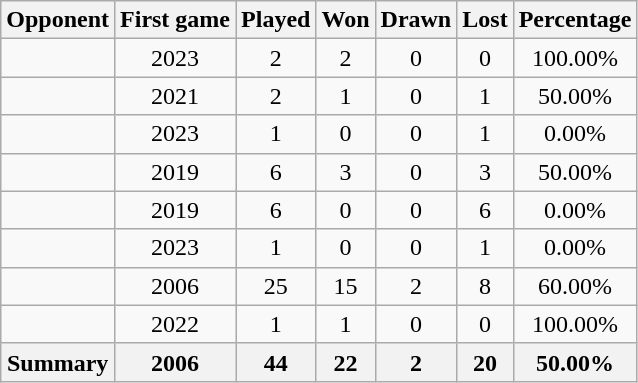<table class="wikitable sortable" style="text-align:center;">
<tr>
<th>Opponent</th>
<th>First game</th>
<th>Played</th>
<th>Won</th>
<th>Drawn</th>
<th>Lost</th>
<th>Percentage</th>
</tr>
<tr>
<td style="text-align: left;"></td>
<td>2023</td>
<td>2</td>
<td>2</td>
<td>0</td>
<td>0</td>
<td>100.00%</td>
</tr>
<tr>
<td style="text-align: left;"></td>
<td>2021</td>
<td>2</td>
<td>1</td>
<td>0</td>
<td>1</td>
<td>50.00%</td>
</tr>
<tr>
<td style="text-align: left;"></td>
<td>2023</td>
<td>1</td>
<td>0</td>
<td>0</td>
<td>1</td>
<td>0.00%</td>
</tr>
<tr>
<td style="text-align: left;"></td>
<td>2019</td>
<td>6</td>
<td>3</td>
<td>0</td>
<td>3</td>
<td>50.00%</td>
</tr>
<tr>
<td style="text-align: left;"></td>
<td>2019</td>
<td>6</td>
<td>0</td>
<td>0</td>
<td>6</td>
<td>0.00%</td>
</tr>
<tr>
<td style="text-align: left;"></td>
<td>2023</td>
<td>1</td>
<td>0</td>
<td>0</td>
<td>1</td>
<td>0.00%</td>
</tr>
<tr>
<td style="text-align: left;"></td>
<td>2006</td>
<td>25</td>
<td>15</td>
<td>2</td>
<td>8</td>
<td>60.00%</td>
</tr>
<tr>
<td style="text-align: left;"></td>
<td>2022</td>
<td>1</td>
<td>1</td>
<td>0</td>
<td>0</td>
<td>100.00%</td>
</tr>
<tr>
<th>Summary</th>
<th>2006</th>
<th>44</th>
<th>22</th>
<th>2</th>
<th>20</th>
<th>50.00%</th>
</tr>
</table>
